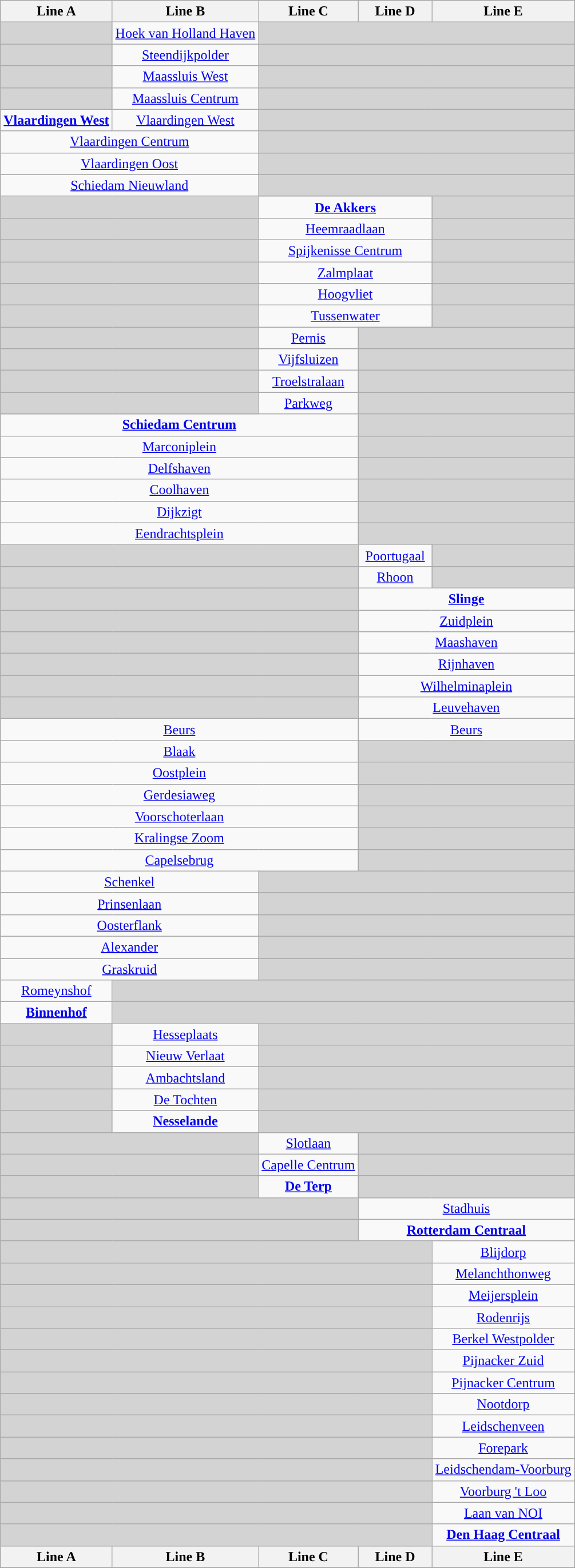<table class="wikitable" style="text-align:center;">
<tr>
<th style="background:#">Line A</th>
<th style="background:#">Line B</th>
<th style="background:#">Line C</th>
<th style="background:#">    Line D    </th>
<th style="background:#">Line E</th>
</tr>
<tr>
<td style="background:lightgrey;" colspan="1"></td>
<td><a href='#'>Hoek van Holland Haven</a></td>
<td style="background:lightgrey;" colspan="3"></td>
</tr>
<tr>
<td style="background:lightgrey;" colspan="1"></td>
<td><a href='#'>Steendijkpolder</a></td>
<td style="background:lightgrey;" colspan="3"></td>
</tr>
<tr>
<td style="background:lightgrey;" colspan="1"></td>
<td><a href='#'>Maassluis West</a></td>
<td style="background:lightgrey;" colspan="3"></td>
</tr>
<tr>
<td style="background:lightgrey;" colspan="1"></td>
<td><a href='#'>Maassluis Centrum</a></td>
<td style="background:lightgrey;" colspan="3"></td>
</tr>
<tr>
<td><strong><a href='#'>Vlaardingen West</a></strong></td>
<td><a href='#'>Vlaardingen West</a></td>
<td style="background:lightgrey;" colspan="3"></td>
</tr>
<tr>
<td colspan="2"><a href='#'>Vlaardingen Centrum</a></td>
<td style="background:lightgrey;" colspan="3"></td>
</tr>
<tr>
<td colspan="2"><a href='#'>Vlaardingen Oost</a></td>
<td style="background:lightgrey;" colspan="3"></td>
</tr>
<tr>
<td colspan="2"><a href='#'>Schiedam Nieuwland</a></td>
<td style="background:lightgrey;" colspan="3"></td>
</tr>
<tr>
<td style="background:lightgrey;" colspan="2"></td>
<td colspan="2"><strong><a href='#'>De Akkers</a></strong></td>
<td style="background:lightgrey;"></td>
</tr>
<tr>
<td style="background:lightgrey;" colspan="2"></td>
<td colspan="2"><a href='#'>Heemraadlaan</a></td>
<td style="background:lightgrey;"></td>
</tr>
<tr>
<td style="background:lightgrey;" colspan="2"></td>
<td colspan="2"><a href='#'>Spijkenisse Centrum</a></td>
<td style="background:lightgrey;"></td>
</tr>
<tr>
<td style="background:lightgrey;" colspan="2"></td>
<td colspan="2"><a href='#'>Zalmplaat</a></td>
<td style="background:lightgrey;"></td>
</tr>
<tr>
<td style="background:lightgrey;" colspan="2"></td>
<td colspan="2"><a href='#'>Hoogvliet</a></td>
<td style="background:lightgrey;"></td>
</tr>
<tr>
<td style="background:lightgrey;" colspan="2"></td>
<td colspan="2"><a href='#'>Tussenwater</a></td>
<td style="background:lightgrey;"></td>
</tr>
<tr>
<td style="background:lightgrey;" colspan="2"></td>
<td><a href='#'>Pernis</a></td>
<td style="background:lightgrey;" colspan="2"></td>
</tr>
<tr>
<td style="background:lightgrey;" colspan="2"></td>
<td><a href='#'>Vijfsluizen</a></td>
<td style="background:lightgrey;" colspan="2"></td>
</tr>
<tr>
<td style="background:lightgrey;" colspan="2"></td>
<td><a href='#'>Troelstralaan</a></td>
<td style="background:lightgrey;" colspan="2"></td>
</tr>
<tr>
<td style="background:lightgrey;" colspan="2"></td>
<td><a href='#'>Parkweg</a></td>
<td style="background:lightgrey;" colspan="2"></td>
</tr>
<tr>
<td colspan="3"><strong><a href='#'>Schiedam Centrum</a></strong> </td>
<td style="background:lightgrey;" colspan="2"></td>
</tr>
<tr>
<td colspan="3"><a href='#'>Marconiplein</a></td>
<td style="background:lightgrey;" colspan="2"></td>
</tr>
<tr>
<td colspan="3"><a href='#'>Delfshaven</a></td>
<td style="background:lightgrey;" colspan="2"></td>
</tr>
<tr>
<td colspan="3"><a href='#'>Coolhaven</a></td>
<td style="background:lightgrey;" colspan="2"></td>
</tr>
<tr>
<td colspan="3"><a href='#'>Dijkzigt</a></td>
<td style="background:lightgrey;" colspan="2"></td>
</tr>
<tr>
<td colspan="3"><a href='#'>Eendrachtsplein</a></td>
<td style="background:lightgrey;" colspan="2"></td>
</tr>
<tr>
<td style="background:lightgrey;" colspan="3"></td>
<td><a href='#'>Poortugaal</a></td>
<td style="background:lightgrey;"></td>
</tr>
<tr>
<td style="background:lightgrey;" colspan="3"></td>
<td><a href='#'>Rhoon</a></td>
<td style="background:lightgrey;"></td>
</tr>
<tr>
<td style="background:lightgrey;" colspan="3"></td>
<td colspan="2"><strong><a href='#'>Slinge</a></strong></td>
</tr>
<tr>
<td style="background:lightgrey;" colspan="3"></td>
<td colspan="2"><a href='#'>Zuidplein</a></td>
</tr>
<tr>
<td style="background:lightgrey;" colspan="3"></td>
<td colspan="2"><a href='#'>Maashaven</a></td>
</tr>
<tr>
<td style="background:lightgrey;" colspan="3"></td>
<td colspan="2"><a href='#'>Rijnhaven</a></td>
</tr>
<tr>
<td style="background:lightgrey;" colspan="3"></td>
<td colspan="2"><a href='#'>Wilhelminaplein</a></td>
</tr>
<tr>
<td style="background:lightgrey;" colspan="3"></td>
<td colspan="2"><a href='#'>Leuvehaven</a></td>
</tr>
<tr>
<td colspan="3"><a href='#'>Beurs</a></td>
<td colspan="2"><a href='#'>Beurs</a></td>
</tr>
<tr>
<td colspan="3"><a href='#'>Blaak</a> </td>
<td style="background:lightgrey;" colspan="2"></td>
</tr>
<tr>
<td colspan="3"><a href='#'>Oostplein</a></td>
<td style="background:lightgrey;" colspan="2"></td>
</tr>
<tr>
<td colspan="3"><a href='#'>Gerdesiaweg</a></td>
<td style="background:lightgrey;" colspan="2"></td>
</tr>
<tr>
<td colspan="3"><a href='#'>Voorschoterlaan</a></td>
<td style="background:lightgrey;" colspan="2"></td>
</tr>
<tr>
<td colspan="3"><a href='#'>Kralingse Zoom</a></td>
<td style="background:lightgrey;" colspan="2"></td>
</tr>
<tr>
<td colspan="3"><a href='#'>Capelsebrug</a></td>
<td style="background:lightgrey;" colspan="2"></td>
</tr>
<tr>
<td colspan="2"><a href='#'>Schenkel</a></td>
<td style="background:lightgrey;" colspan="3"></td>
</tr>
<tr>
<td colspan="2"><a href='#'>Prinsenlaan</a></td>
<td style="background:lightgrey;" colspan="3"></td>
</tr>
<tr>
<td colspan="2"><a href='#'>Oosterflank</a></td>
<td style="background:lightgrey;" colspan="3"></td>
</tr>
<tr>
<td colspan="2"><a href='#'>Alexander</a> </td>
<td style="background:lightgrey;" colspan="3"></td>
</tr>
<tr>
<td colspan="2"><a href='#'>Graskruid</a></td>
<td style="background:lightgrey;" colspan="3"></td>
</tr>
<tr>
<td><a href='#'>Romeynshof</a></td>
<td style="background:lightgrey;" colspan="4"></td>
</tr>
<tr>
<td><strong><a href='#'>Binnenhof</a></strong></td>
<td style="background:lightgrey;" colspan="4"></td>
</tr>
<tr>
<td style="background:lightgrey;"></td>
<td><a href='#'>Hesseplaats</a></td>
<td style="background:lightgrey;" colspan="3"></td>
</tr>
<tr>
<td style="background:lightgrey;"></td>
<td><a href='#'>Nieuw Verlaat</a></td>
<td style="background:lightgrey;" colspan="3"></td>
</tr>
<tr>
<td style="background:lightgrey;"></td>
<td><a href='#'>Ambachtsland</a></td>
<td style="background:lightgrey;" colspan="3"></td>
</tr>
<tr>
<td style="background:lightgrey;"></td>
<td><a href='#'>De Tochten</a></td>
<td style="background:lightgrey;" colspan="3"></td>
</tr>
<tr>
<td style="background:lightgrey;"></td>
<td><strong><a href='#'>Nesselande</a></strong></td>
<td style="background:lightgrey;" colspan="3"></td>
</tr>
<tr>
<td style="background:lightgrey;" colspan="2"></td>
<td><a href='#'>Slotlaan</a></td>
<td style="background:lightgrey;" colspan="2"></td>
</tr>
<tr>
<td style="background:lightgrey;" colspan="2"></td>
<td><a href='#'>Capelle Centrum</a></td>
<td style="background:lightgrey;" colspan="2"></td>
</tr>
<tr>
<td style="background:lightgrey;" colspan="2"></td>
<td><strong><a href='#'>De Terp</a></strong></td>
<td style="background:lightgrey;" colspan="2"></td>
</tr>
<tr>
<td style="background:lightgrey;" colspan="3"></td>
<td colspan="2"><a href='#'>Stadhuis</a></td>
</tr>
<tr>
<td style="background:lightgrey;" colspan="3"></td>
<td colspan="2"><strong><a href='#'>Rotterdam Centraal</a></strong> </td>
</tr>
<tr>
<td style="background:lightgrey;" colspan="4"></td>
<td><a href='#'>Blijdorp</a></td>
</tr>
<tr>
<td style="background:lightgrey;" colspan="4"></td>
<td><a href='#'>Melanchthonweg</a></td>
</tr>
<tr>
<td style="background:lightgrey;" colspan="4"></td>
<td><a href='#'>Meijersplein</a></td>
</tr>
<tr>
<td style="background:lightgrey;" colspan="4"></td>
<td><a href='#'>Rodenrijs</a></td>
</tr>
<tr>
<td style="background:lightgrey;" colspan="4"></td>
<td><a href='#'>Berkel Westpolder</a></td>
</tr>
<tr>
<td style="background:lightgrey;" colspan="4"></td>
<td><a href='#'>Pijnacker Zuid</a></td>
</tr>
<tr>
<td style="background:lightgrey;" colspan="4"></td>
<td><a href='#'>Pijnacker Centrum</a></td>
</tr>
<tr>
<td style="background:lightgrey;" colspan="4"></td>
<td><a href='#'>Nootdorp</a></td>
</tr>
<tr>
<td style="background:lightgrey;" colspan="4"></td>
<td><a href='#'>Leidschenveen</a></td>
</tr>
<tr>
<td style="background:lightgrey;" colspan="4"></td>
<td><a href='#'>Forepark</a></td>
</tr>
<tr>
<td style="background:lightgrey;" colspan="4"></td>
<td><a href='#'>Leidschendam-Voorburg</a></td>
</tr>
<tr>
<td style="background:lightgrey;" colspan="4"></td>
<td><a href='#'>Voorburg 't Loo</a></td>
</tr>
<tr>
<td style="background:lightgrey;" colspan="4"></td>
<td><a href='#'>Laan van NOI</a> </td>
</tr>
<tr>
<td style="background:lightgrey;" colspan="4"></td>
<td><strong><a href='#'>Den Haag Centraal</a></strong> </td>
</tr>
<tr>
<th style="background:#">Line A</th>
<th style="background:#">Line B</th>
<th style="background:#">Line C</th>
<th style="background:#">Line D</th>
<th style="background:#">Line E</th>
</tr>
<tr>
</tr>
</table>
